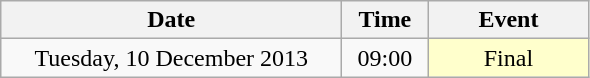<table class = "wikitable" style="text-align:center;">
<tr>
<th width=220>Date</th>
<th width=50>Time</th>
<th width=100>Event</th>
</tr>
<tr>
<td>Tuesday, 10 December 2013</td>
<td>09:00</td>
<td bgcolor=ffffcc>Final</td>
</tr>
</table>
